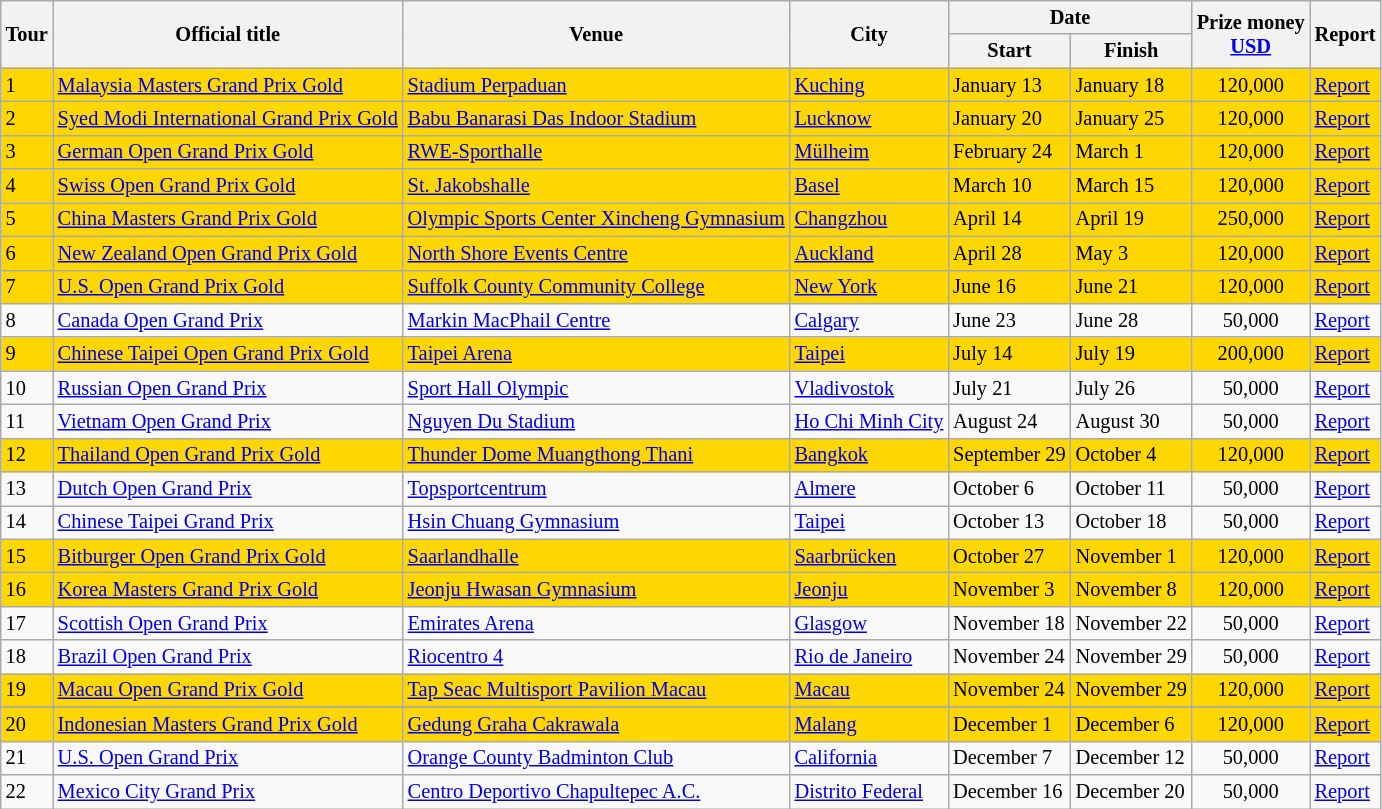<table class=wikitable style="font-size:85%">
<tr>
<th rowspan=2>Tour</th>
<th rowspan=2>Official title</th>
<th rowspan=2>Venue</th>
<th rowspan=2>City</th>
<th colspan=2>Date</th>
<th rowspan=2>Prize money <br><a href='#'>USD</a></th>
<th rowspan=2>Report</th>
</tr>
<tr>
<th>Start</th>
<th>Finish</th>
</tr>
<tr bgcolor="gold">
<td>1</td>
<td> <a href='#'>Malaysia Masters Grand Prix Gold</a></td>
<td><a href='#'>Stadium Perpaduan</a></td>
<td><a href='#'>Kuching</a></td>
<td>January 13</td>
<td>January 18</td>
<td align=center>120,000</td>
<td><a href='#'>Report</a></td>
</tr>
<tr bgcolor="gold">
<td>2</td>
<td> <a href='#'>Syed Modi International Grand Prix Gold</a></td>
<td><a href='#'>Babu Banarasi Das Indoor Stadium</a></td>
<td><a href='#'>Lucknow</a></td>
<td>January 20</td>
<td>January 25</td>
<td align=center>120,000</td>
<td><a href='#'>Report</a></td>
</tr>
<tr bgcolor="gold">
<td>3</td>
<td> <a href='#'>German Open Grand Prix Gold</a></td>
<td><a href='#'>RWE-Sporthalle</a></td>
<td><a href='#'>Mülheim</a></td>
<td>February 24</td>
<td>March 1</td>
<td align=center>120,000</td>
<td><a href='#'>Report</a></td>
</tr>
<tr bgcolor="gold">
<td>4</td>
<td> <a href='#'>Swiss Open Grand Prix Gold</a></td>
<td><a href='#'>St. Jakobshalle</a></td>
<td><a href='#'>Basel</a></td>
<td>March 10</td>
<td>March 15</td>
<td align=center>120,000</td>
<td><a href='#'>Report</a></td>
</tr>
<tr bgcolor="gold">
<td>5</td>
<td> <a href='#'>China Masters Grand Prix Gold</a></td>
<td><a href='#'>Olympic Sports Center Xincheng Gymnasium</a></td>
<td><a href='#'>Changzhou</a></td>
<td>April 14</td>
<td>April 19</td>
<td align=center>250,000</td>
<td><a href='#'>Report</a></td>
</tr>
<tr bgcolor="gold">
<td>6</td>
<td> <a href='#'>New Zealand Open Grand Prix Gold</a></td>
<td><a href='#'>North Shore Events Centre</a></td>
<td><a href='#'>Auckland</a></td>
<td>April 28</td>
<td>May 3</td>
<td align=center>120,000</td>
<td><a href='#'>Report</a></td>
</tr>
<tr bgcolor="gold">
<td>7</td>
<td> <a href='#'>U.S. Open Grand Prix Gold</a></td>
<td><a href='#'>Suffolk County Community College</a></td>
<td><a href='#'>New York</a></td>
<td>June 16</td>
<td>June 21</td>
<td align=center>120,000</td>
<td><a href='#'>Report</a></td>
</tr>
<tr>
<td>8</td>
<td> <a href='#'>Canada Open Grand Prix</a></td>
<td><a href='#'>Markin MacPhail Centre</a></td>
<td><a href='#'>Calgary</a></td>
<td>June 23</td>
<td>June 28</td>
<td align=center>50,000</td>
<td><a href='#'>Report</a></td>
</tr>
<tr bgcolor="gold">
<td>9</td>
<td> <a href='#'>Chinese Taipei Open Grand Prix Gold</a></td>
<td><a href='#'>Taipei Arena</a></td>
<td><a href='#'>Taipei</a></td>
<td>July 14</td>
<td>July 19</td>
<td align=center>200,000</td>
<td><a href='#'>Report</a></td>
</tr>
<tr>
<td>10</td>
<td> <a href='#'>Russian Open Grand Prix</a></td>
<td><a href='#'>Sport Hall Olympic</a></td>
<td><a href='#'>Vladivostok</a></td>
<td>July 21</td>
<td>July 26</td>
<td align=center>50,000</td>
<td><a href='#'>Report</a></td>
</tr>
<tr>
<td>11</td>
<td> <a href='#'>Vietnam Open Grand Prix</a></td>
<td><a href='#'>Nguyen Du Stadium</a></td>
<td><a href='#'>Ho Chi Minh City</a></td>
<td>August 24</td>
<td>August 30</td>
<td align=center>50,000</td>
<td><a href='#'>Report</a></td>
</tr>
<tr bgcolor="gold">
<td>12</td>
<td> <a href='#'>Thailand Open Grand Prix Gold</a></td>
<td><a href='#'>Thunder Dome Muangthong Thani</a></td>
<td><a href='#'>Bangkok</a></td>
<td>September 29</td>
<td>October 4</td>
<td align=center>120,000</td>
<td><a href='#'>Report</a></td>
</tr>
<tr>
<td>13</td>
<td> <a href='#'>Dutch Open Grand Prix</a></td>
<td><a href='#'>Topsportcentrum</a></td>
<td><a href='#'>Almere</a></td>
<td>October 6</td>
<td>October 11</td>
<td align=center>50,000</td>
<td><a href='#'>Report</a></td>
</tr>
<tr>
<td>14</td>
<td> <a href='#'>Chinese Taipei Grand Prix</a></td>
<td><a href='#'>Hsin Chuang Gymnasium</a></td>
<td><a href='#'>Taipei</a></td>
<td>October 13</td>
<td>October 18</td>
<td align=center>50,000</td>
<td><a href='#'>Report</a></td>
</tr>
<tr bgcolor="gold">
<td>15</td>
<td> <a href='#'>Bitburger Open Grand Prix Gold</a></td>
<td><a href='#'>Saarlandhalle</a></td>
<td><a href='#'>Saarbrücken</a></td>
<td>October 27</td>
<td>November 1</td>
<td align=center>120,000</td>
<td><a href='#'>Report</a></td>
</tr>
<tr bgcolor="gold">
<td>16</td>
<td> <a href='#'>Korea Masters Grand Prix Gold</a></td>
<td><a href='#'>Jeonju Hwasan Gymnasium</a></td>
<td><a href='#'>Jeonju</a></td>
<td>November 3</td>
<td>November 8</td>
<td align=center>120,000</td>
<td><a href='#'>Report</a></td>
</tr>
<tr>
<td>17</td>
<td> <a href='#'>Scottish Open Grand Prix</a></td>
<td><a href='#'>Emirates Arena</a></td>
<td><a href='#'>Glasgow</a></td>
<td>November 18</td>
<td>November 22</td>
<td align=center>50,000</td>
<td><a href='#'>Report</a></td>
</tr>
<tr>
<td>18</td>
<td> <a href='#'>Brazil Open Grand Prix</a></td>
<td><a href='#'>Riocentro 4</a></td>
<td><a href='#'>Rio de Janeiro</a></td>
<td>November 24</td>
<td>November 29</td>
<td align=center>50,000</td>
<td><a href='#'>Report</a></td>
</tr>
<tr bgcolor="gold">
<td>19</td>
<td> <a href='#'>Macau Open Grand Prix Gold</a></td>
<td><a href='#'>Tap Seac Multisport Pavilion Macau</a></td>
<td><a href='#'>Macau</a></td>
<td>November 24</td>
<td>November 29</td>
<td align=center>120,000</td>
<td><a href='#'>Report</a></td>
</tr>
<tr>
</tr>
<tr bgcolor="gold">
<td>20</td>
<td> <a href='#'>Indonesian Masters Grand Prix Gold</a></td>
<td><a href='#'>Gedung Graha Cakrawala</a></td>
<td><a href='#'>Malang</a></td>
<td>December 1</td>
<td>December 6</td>
<td align=center>120,000</td>
<td><a href='#'>Report</a></td>
</tr>
<tr>
<td>21</td>
<td> <a href='#'>U.S. Open Grand Prix</a></td>
<td><a href='#'>Orange County Badminton Club</a></td>
<td><a href='#'>California</a></td>
<td>December 7</td>
<td>December 12</td>
<td align=center>50,000</td>
<td><a href='#'>Report</a></td>
</tr>
<tr>
<td>22</td>
<td> <a href='#'>Mexico City Grand Prix</a></td>
<td><a href='#'>Centro Deportivo Chapultepec A.C.</a></td>
<td><a href='#'>Distrito Federal</a></td>
<td>December 16</td>
<td>December 20</td>
<td align=center>50,000</td>
<td><a href='#'>Report</a></td>
</tr>
</table>
